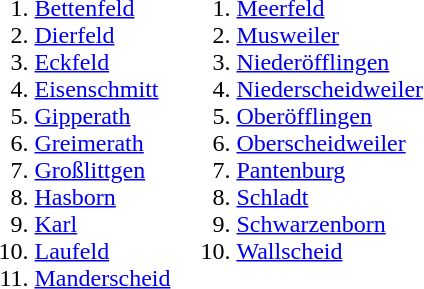<table>
<tr>
<td><br><ol><li><a href='#'>Bettenfeld</a></li><li><a href='#'>Dierfeld</a></li><li><a href='#'>Eckfeld</a></li><li><a href='#'>Eisenschmitt</a></li><li><a href='#'>Gipperath</a></li><li><a href='#'>Greimerath</a></li><li><a href='#'>Großlittgen</a></li><li><a href='#'>Hasborn</a></li><li><a href='#'>Karl</a></li><li><a href='#'>Laufeld</a></li><li><a href='#'>Manderscheid</a></li></ol></td>
<td valign=top><br><ol>
<li> <a href='#'>Meerfeld</a> 
<li> <a href='#'>Musweiler</a> 
<li> <a href='#'>Niederöfflingen</a> 
<li> <a href='#'>Niederscheidweiler</a>
<li> <a href='#'>Oberöfflingen</a>
<li> <a href='#'>Oberscheidweiler</a> 
<li> <a href='#'>Pantenburg</a> 
<li> <a href='#'>Schladt</a> 
<li> <a href='#'>Schwarzenborn</a> 
<li> <a href='#'>Wallscheid</a> 
</ol></td>
</tr>
</table>
